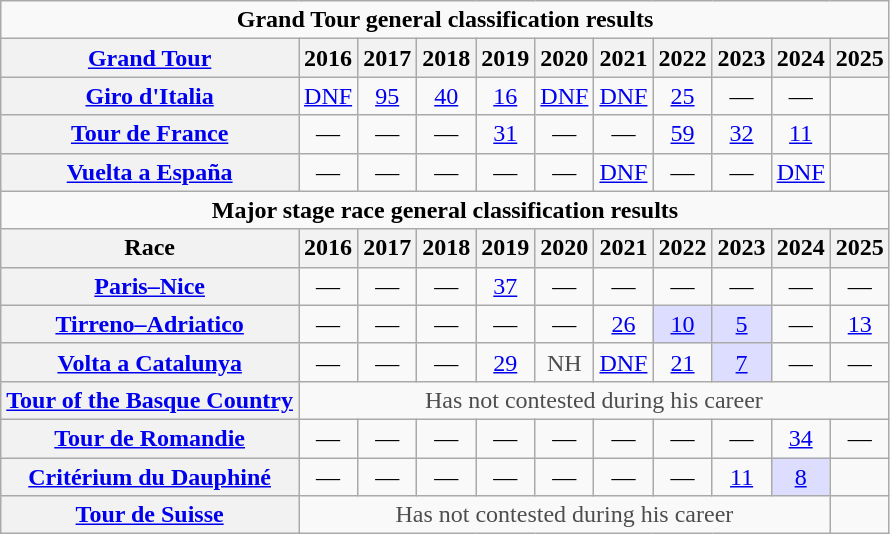<table class="wikitable plainrowheaders">
<tr>
<td colspan=19 align="center"><strong>Grand Tour general classification results</strong></td>
</tr>
<tr>
<th scope="col"><a href='#'>Grand Tour</a></th>
<th scope="col">2016</th>
<th scope="col">2017</th>
<th scope="col">2018</th>
<th scope="col">2019</th>
<th scope="col">2020</th>
<th scope="col">2021</th>
<th scope="col">2022</th>
<th scope="col">2023</th>
<th scope="col">2024</th>
<th scope="col">2025</th>
</tr>
<tr style="text-align:center;">
<th scope="row"> <a href='#'>Giro d'Italia</a></th>
<td><a href='#'>DNF</a></td>
<td><a href='#'>95</a></td>
<td><a href='#'>40</a></td>
<td><a href='#'>16</a></td>
<td><a href='#'>DNF</a></td>
<td><a href='#'>DNF</a></td>
<td><a href='#'>25</a></td>
<td>—</td>
<td>—</td>
<td></td>
</tr>
<tr style="text-align:center;">
<th scope="row"> <a href='#'>Tour de France</a></th>
<td>—</td>
<td>—</td>
<td>—</td>
<td><a href='#'>31</a></td>
<td>—</td>
<td>—</td>
<td><a href='#'>59</a></td>
<td><a href='#'>32</a></td>
<td><a href='#'>11</a></td>
<td></td>
</tr>
<tr style="text-align:center;">
<th scope="row"> <a href='#'>Vuelta a España</a></th>
<td>—</td>
<td>—</td>
<td>—</td>
<td>—</td>
<td>—</td>
<td><a href='#'>DNF</a></td>
<td>—</td>
<td>—</td>
<td><a href='#'>DNF</a></td>
<td></td>
</tr>
<tr>
<td colspan=19 align="center"><strong>Major stage race general classification results</strong></td>
</tr>
<tr>
<th scope="col">Race</th>
<th scope="col">2016</th>
<th scope="col">2017</th>
<th scope="col">2018</th>
<th scope="col">2019</th>
<th scope="col">2020</th>
<th scope="col">2021</th>
<th scope="col">2022</th>
<th scope="col">2023</th>
<th scope="col">2024</th>
<th scope="col">2025</th>
</tr>
<tr style="text-align:center;">
<th scope="row"> <a href='#'>Paris–Nice</a></th>
<td>—</td>
<td>—</td>
<td>—</td>
<td><a href='#'>37</a></td>
<td>—</td>
<td>—</td>
<td>—</td>
<td>—</td>
<td>—</td>
<td>—</td>
</tr>
<tr align="center">
<th scope="row"> <a href='#'>Tirreno–Adriatico</a></th>
<td>—</td>
<td>—</td>
<td>—</td>
<td>—</td>
<td>—</td>
<td><a href='#'>26</a></td>
<td style="background:#ddf;"><a href='#'>10</a></td>
<td style="background:#ddf;"><a href='#'>5</a></td>
<td>—</td>
<td><a href='#'>13</a></td>
</tr>
<tr align="center">
<th scope="row"> <a href='#'>Volta a Catalunya</a></th>
<td>—</td>
<td>—</td>
<td>—</td>
<td><a href='#'>29</a></td>
<td style="color:#4d4d4d;">NH</td>
<td><a href='#'>DNF</a></td>
<td><a href='#'>21</a></td>
<td style="background:#ddf;"><a href='#'>7</a></td>
<td>—</td>
<td>—</td>
</tr>
<tr align="center">
<th scope="row"> <a href='#'>Tour of the Basque Country</a></th>
<td style="color:#4d4d4d;" colspan=10>Has not contested during his career</td>
</tr>
<tr align="center">
<th scope="row"> <a href='#'>Tour de Romandie</a></th>
<td>—</td>
<td>—</td>
<td>—</td>
<td>—</td>
<td>—</td>
<td>—</td>
<td>—</td>
<td>—</td>
<td><a href='#'>34</a></td>
<td>—</td>
</tr>
<tr align="center">
<th scope="row"> <a href='#'>Critérium du Dauphiné</a></th>
<td>—</td>
<td>—</td>
<td>—</td>
<td>—</td>
<td>—</td>
<td>—</td>
<td>—</td>
<td><a href='#'>11</a></td>
<td style="background:#ddf;"><a href='#'>8</a></td>
<td></td>
</tr>
<tr align="center">
<th scope="row"> <a href='#'>Tour de Suisse</a></th>
<td style="color:#4d4d4d;" colspan=9>Has not contested during his career</td>
</tr>
</table>
